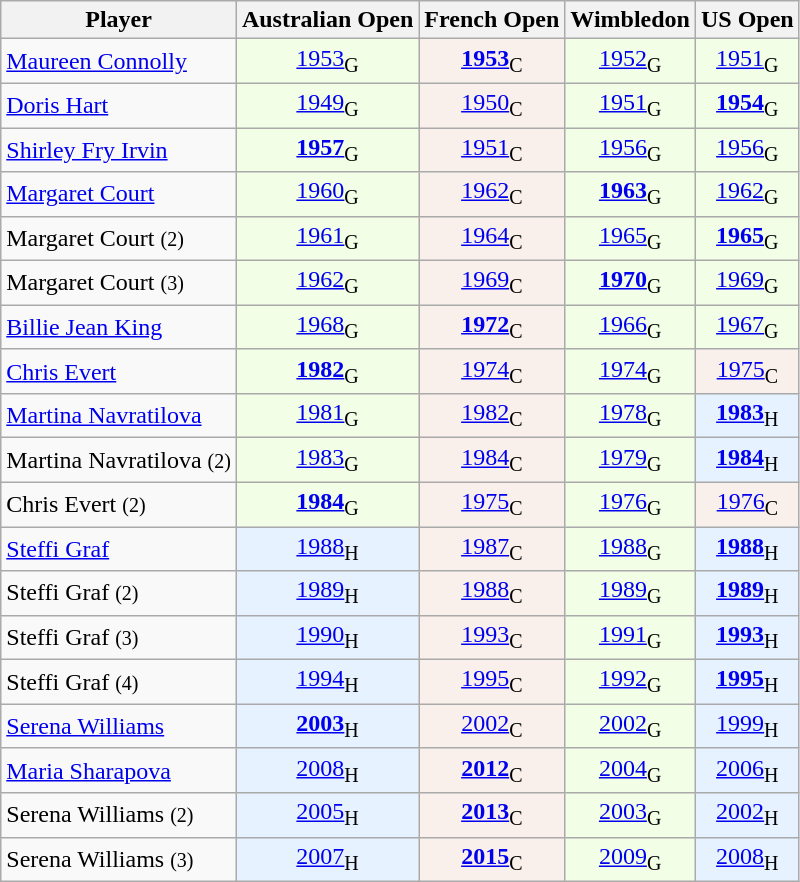<table class="wikitable sortable nowrap" style="text-align:center">
<tr>
<th>Player</th>
<th>Australian Open</th>
<th>French Open</th>
<th>Wimbledon</th>
<th>US Open</th>
</tr>
<tr>
<td style="text-align: left;"> <a href='#'>Maureen Connolly</a></td>
<td style="background: #f2ffe6;"><a href='#'>1953</a><sub>G</sub></td>
<td style="background: #f9f0eb;"><strong><a href='#'>1953</a></strong><sub>C</sub></td>
<td style="background: #f2ffe6;"><a href='#'>1952</a><sub>G</sub></td>
<td style="background: #f2ffe6;"><a href='#'>1951</a><sub>G</sub></td>
</tr>
<tr>
<td style="text-align: left;"> <a href='#'>Doris Hart</a></td>
<td style="background: #f2ffe6;"><a href='#'>1949</a><sub>G</sub></td>
<td style="background: #f9f0eb;"><a href='#'>1950</a><sub>C</sub></td>
<td style="background: #f2ffe6;"><a href='#'>1951</a><sub>G</sub></td>
<td style="background: #f2ffe6;"><strong><a href='#'>1954</a></strong><sub>G</sub></td>
</tr>
<tr>
<td style="text-align: left;"> <a href='#'>Shirley Fry Irvin</a></td>
<td style="background: #f2ffe6;"><strong><a href='#'>1957</a></strong><sub>G</sub></td>
<td style="background: #f9f0eb;"><a href='#'>1951</a><sub>C</sub></td>
<td style="background: #f2ffe6;"><a href='#'>1956</a><sub>G</sub></td>
<td style="background: #f2ffe6;"><a href='#'>1956</a><sub>G</sub></td>
</tr>
<tr>
<td style="text-align: left;"> <a href='#'>Margaret Court</a></td>
<td style="background: #f2ffe6;"><a href='#'>1960</a><sub>G</sub></td>
<td style="background: #f9f0eb;"><a href='#'>1962</a><sub>C</sub></td>
<td style="background: #f2ffe6;"><strong><a href='#'>1963</a></strong><sub>G</sub></td>
<td style="background: #f2ffe6;"><a href='#'>1962</a><sub>G</sub></td>
</tr>
<tr>
<td style="text-align: left;"> Margaret Court <small>(2)</small></td>
<td style="background: #f2ffe6;"><a href='#'>1961</a><sub>G</sub></td>
<td style="background: #f9f0eb;"><a href='#'>1964</a><sub>C</sub></td>
<td style="background: #f2ffe6;"><a href='#'>1965</a><sub>G</sub></td>
<td style="background: #f2ffe6;"><strong><a href='#'>1965</a></strong><sub>G</sub></td>
</tr>
<tr>
<td style="text-align: left;"> Margaret Court <small>(3)</small></td>
<td style="background: #f2ffe6;"><a href='#'>1962</a><sub>G</sub></td>
<td style="background: #f9f0eb;"><a href='#'>1969</a><sub>C</sub></td>
<td style="background: #f2ffe6;"><strong><a href='#'>1970</a></strong><sub>G</sub></td>
<td style="background: #f2ffe6;"><a href='#'>1969</a><sub>G</sub></td>
</tr>
<tr>
<td style="text-align: left;"> <a href='#'>Billie Jean King</a></td>
<td style="background: #f2ffe6;"><a href='#'>1968</a><sub>G</sub></td>
<td style="background: #f9f0eb;"><strong><a href='#'>1972</a></strong><sub>C</sub></td>
<td style="background: #f2ffe6;"><a href='#'>1966</a><sub>G</sub></td>
<td style="background: #f2ffe6;"><a href='#'>1967</a><sub>G</sub></td>
</tr>
<tr>
<td style="text-align: left;"> <a href='#'>Chris Evert</a></td>
<td style="background: #f2ffe6;"><strong><a href='#'>1982</a></strong><sub>G</sub></td>
<td style="background: #f9f0eb;"><a href='#'>1974</a><sub>C</sub></td>
<td style="background: #f2ffe6;"><a href='#'>1974</a><sub>G</sub></td>
<td style="background: #f9f0eb;"><a href='#'>1975</a><sub>C</sub></td>
</tr>
<tr>
<td style="text-align: left;"> <a href='#'>Martina Navratilova</a></td>
<td style="background: #f2ffe6;"><a href='#'>1981</a><sub>G</sub></td>
<td style="background: #f9f0eb;"><a href='#'>1982</a><sub>C</sub></td>
<td style="background: #f2ffe6;"><a href='#'>1978</a><sub>G</sub></td>
<td style="background: #e6f2ff;"><strong><a href='#'>1983</a></strong><sub>H</sub></td>
</tr>
<tr>
<td style="text-align: left;"> Martina Navratilova <small>(2)</small></td>
<td style="background: #f2ffe6;"><a href='#'>1983</a><sub>G</sub></td>
<td style="background: #f9f0eb;"><a href='#'>1984</a><sub>C</sub></td>
<td style="background: #f2ffe6;"><a href='#'>1979</a><sub>G</sub></td>
<td style="background: #e6f2ff;"><strong><a href='#'>1984</a></strong><sub>H</sub></td>
</tr>
<tr>
<td style="text-align: left;"> Chris Evert <small>(2)</small></td>
<td style="background: #f2ffe6;"><strong><a href='#'>1984</a></strong><sub>G</sub></td>
<td style="background: #f9f0eb;"><a href='#'>1975</a><sub>C</sub></td>
<td style="background: #f2ffe6;"><a href='#'>1976</a><sub>G</sub></td>
<td style="background: #f9f0eb;"><a href='#'>1976</a><sub>C</sub></td>
</tr>
<tr>
<td style="text-align: left;"> <a href='#'>Steffi Graf</a></td>
<td style="background: #e6f2ff;"><a href='#'>1988</a><sub>H</sub></td>
<td style="background: #f9f0eb;"><a href='#'>1987</a><sub>C</sub></td>
<td style="background: #f2ffe6;"><a href='#'>1988</a><sub>G</sub></td>
<td style="background: #e6f2ff;"><strong><a href='#'>1988</a></strong><sub>H</sub></td>
</tr>
<tr>
<td style="text-align: left;"> Steffi Graf <small>(2)</small></td>
<td style="background: #e6f2ff;"><a href='#'>1989</a><sub>H</sub></td>
<td style="background: #f9f0eb;"><a href='#'>1988</a><sub>C</sub></td>
<td style="background: #f2ffe6;"><a href='#'>1989</a><sub>G</sub></td>
<td style="background: #e6f2ff;"><strong><a href='#'>1989</a></strong><sub>H</sub></td>
</tr>
<tr>
<td style="text-align: left;"> Steffi Graf <small>(3)</small></td>
<td style="background: #e6f2ff;"><a href='#'>1990</a><sub>H</sub></td>
<td style="background: #f9f0eb;"><a href='#'>1993</a><sub>C</sub></td>
<td style="background: #f2ffe6;"><a href='#'>1991</a><sub>G</sub></td>
<td style="background: #e6f2ff;"><strong><a href='#'>1993</a></strong><sub>H</sub></td>
</tr>
<tr>
<td style="text-align: left;"> Steffi Graf <small>(4)</small></td>
<td style="background: #e6f2ff;"><a href='#'>1994</a><sub>H</sub></td>
<td style="background: #f9f0eb;"><a href='#'>1995</a><sub>C</sub></td>
<td style="background: #f2ffe6;"><a href='#'>1992</a><sub>G</sub></td>
<td style="background: #e6f2ff;"><strong><a href='#'>1995</a></strong><sub>H</sub></td>
</tr>
<tr>
<td style="text-align: left;"> <a href='#'>Serena Williams</a></td>
<td style="background: #e6f2ff;"><strong><a href='#'>2003</a></strong><sub>H</sub></td>
<td style="background: #f9f0eb;"><a href='#'>2002</a><sub>C</sub></td>
<td style="background: #f2ffe6;"><a href='#'>2002</a><sub>G</sub></td>
<td style="background: #e6f2ff;"><a href='#'>1999</a><sub>H</sub></td>
</tr>
<tr>
<td style="text-align: left;"> <a href='#'>Maria Sharapova</a></td>
<td style="background: #e6f2ff;"><a href='#'>2008</a><sub>H</sub></td>
<td style="background: #f9f0eb;"><strong><a href='#'>2012</a></strong><sub>C</sub></td>
<td style="background: #f2ffe6;"><a href='#'>2004</a><sub>G</sub></td>
<td style="background: #e6f2ff;"><a href='#'>2006</a><sub>H</sub></td>
</tr>
<tr>
<td style="text-align: left;"> Serena Williams <small>(2)</small></td>
<td style="background: #e6f2ff;"><a href='#'>2005</a><sub>H</sub></td>
<td style="background: #f9f0eb;"><strong><a href='#'>2013</a></strong><sub>C</sub></td>
<td style="background: #f2ffe6;"><a href='#'>2003</a><sub>G</sub></td>
<td style="background: #e6f2ff;"><a href='#'>2002</a><sub>H</sub></td>
</tr>
<tr>
<td style="text-align: left;"> Serena Williams <small>(3)</small></td>
<td style="background: #e6f2ff;"><a href='#'>2007</a><sub>H</sub></td>
<td style="background: #f9f0eb;"><strong><a href='#'>2015</a></strong><sub>C</sub></td>
<td style="background: #f2ffe6;"><a href='#'>2009</a><sub>G</sub></td>
<td style="background: #e6f2ff;"><a href='#'>2008</a><sub>H</sub></td>
</tr>
</table>
